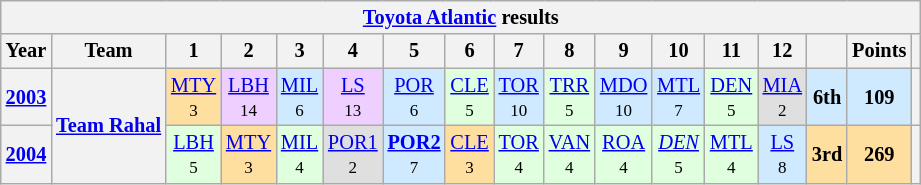<table class="wikitable" style="text-align:center; font-size:85%">
<tr>
<th colspan=45><a href='#'>Toyota Atlantic</a> results</th>
</tr>
<tr>
<th scope="col">Year</th>
<th scope="col">Team</th>
<th scope="col">1</th>
<th scope="col">2</th>
<th scope="col">3</th>
<th scope="col">4</th>
<th scope="col">5</th>
<th scope="col">6</th>
<th scope="col">7</th>
<th scope="col">8</th>
<th scope="col">9</th>
<th scope="col">10</th>
<th scope="col">11</th>
<th scope="col">12</th>
<th scope="col"></th>
<th scope="col">Points</th>
<th scope="col"></th>
</tr>
<tr>
<th scope="row"><a href='#'>2003</a></th>
<th rowspan=2 nowrap><a href='#'>Team Rahal</a></th>
<td style="background:#ffdf9f;"><a href='#'>MTY</a><br><small>3</small></td>
<td style="background:#efcfff;"><a href='#'>LBH</a><br><small>14</small></td>
<td style="background:#cfeaff;"><a href='#'>MIL</a><br><small>6</small></td>
<td style="background:#efcfff;"><a href='#'>LS</a><br><small>13</small></td>
<td style="background:#cfeaff;"><a href='#'>POR</a><br><small>6</small></td>
<td style="background:#dfffdf;"><a href='#'>CLE</a><br><small>5</small></td>
<td style="background:#cfeaff;"><a href='#'>TOR</a><br><small>10</small></td>
<td style="background:#dfffdf;"><a href='#'>TRR</a><br><small>5</small></td>
<td style="background:#cfeaff;"><a href='#'>MDO</a><br><small>10</small></td>
<td style="background:#cfeaff;"><a href='#'>MTL</a><br><small>7</small></td>
<td style="background:#dfffdf;"><a href='#'>DEN</a><br><small>5</small></td>
<td style="background:#dfdfdf;"><a href='#'>MIA</a><br><small>2</small></td>
<th style="background:#cfeaff;">6th</th>
<th style="background:#cfeaff;">109</th>
<th></th>
</tr>
<tr>
<th scope="row"><a href='#'>2004</a></th>
<td style="background:#dfffdf;"><a href='#'>LBH</a><br><small>5</small></td>
<td style="background:#ffdf9f;"><a href='#'>MTY</a><br><small>3</small></td>
<td style="background:#dfffdf;"><a href='#'>MIL</a><br><small>4</small></td>
<td style="background:#dfdfdf;"><a href='#'>POR1</a><br><small>2</small></td>
<td style="background:#cfeaff;"><strong><a href='#'>POR2</a></strong><br><small>7</small></td>
<td style="background:#ffdf9f;"><a href='#'>CLE</a><br><small>3</small></td>
<td style="background:#dfffdf;"><a href='#'>TOR</a><br><small>4</small></td>
<td style="background:#dfffdf;"><a href='#'>VAN</a><br><small>4</small></td>
<td style="background:#dfffdf;"><a href='#'>ROA</a><br><small>4</small></td>
<td style="background:#dfffdf;"><em><a href='#'>DEN</a></em><br><small>5</small></td>
<td style="background:#dfffdf;"><a href='#'>MTL</a><br><small>4</small></td>
<td style="background:#cfeaff;"><a href='#'>LS</a><br><small>8</small></td>
<th style="background:#ffdf9f;">3rd</th>
<th style="background:#ffdf9f;">269</th>
<th></th>
</tr>
</table>
